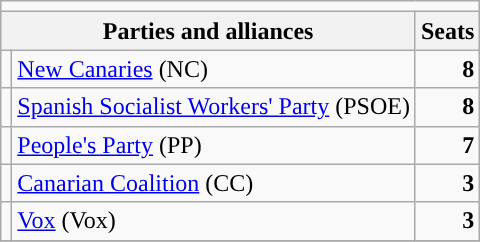<table class="wikitable" style="text-align:right;">
<tr>
<td colspan="7"></td>
</tr>
<tr>
<th colspan="2">Parties and alliances</th>
<th colspan="2">Seats</th>
</tr>
<tr>
<td style="color:inherit;background:"></td>
<td align="left"><a href='#'>New Canaries</a> (NC)</td>
<td><strong>8</strong></td>
</tr>
<tr>
<td style="color:inherit;background:"></td>
<td align="left"><a href='#'>Spanish Socialist Workers' Party</a> (PSOE)</td>
<td><strong>8</strong></td>
</tr>
<tr>
<td style="color:inherit;background:"></td>
<td align="left"><a href='#'>People's Party</a> (PP)</td>
<td><strong>7</strong></td>
</tr>
<tr>
<td style="color:inherit;background:"></td>
<td align="left"><a href='#'>Canarian Coalition</a> (CC)</td>
<td><strong>3</strong></td>
</tr>
<tr>
<td style="color:inherit;background:"></td>
<td align="left"><a href='#'>Vox</a> (Vox)</td>
<td><strong>3</strong></td>
</tr>
<tr>
</tr>
</table>
